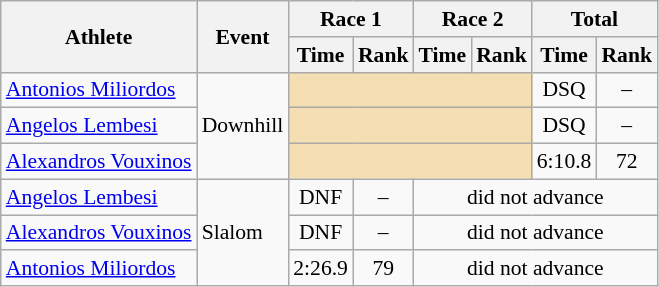<table class="wikitable" style="font-size:90%">
<tr>
<th rowspan="2">Athlete</th>
<th rowspan="2">Event</th>
<th colspan="2">Race 1</th>
<th colspan="2">Race 2</th>
<th colspan="2">Total</th>
</tr>
<tr>
<th>Time</th>
<th>Rank</th>
<th>Time</th>
<th>Rank</th>
<th>Time</th>
<th>Rank</th>
</tr>
<tr>
<td><a href='#'>Antonios Miliordos</a></td>
<td rowspan="3">Downhill</td>
<td colspan="4" bgcolor="wheat"></td>
<td align="center">DSQ</td>
<td align="center">–</td>
</tr>
<tr>
<td><a href='#'>Angelos Lembesi</a></td>
<td colspan="4" bgcolor="wheat"></td>
<td align="center">DSQ</td>
<td align="center">–</td>
</tr>
<tr>
<td><a href='#'>Alexandros Vouxinos</a></td>
<td colspan="4" bgcolor="wheat"></td>
<td align="center">6:10.8</td>
<td align="center">72</td>
</tr>
<tr>
<td><a href='#'>Angelos Lembesi</a></td>
<td rowspan="3">Slalom</td>
<td align="center">DNF</td>
<td align="center">–</td>
<td colspan="4" align="center">did not advance</td>
</tr>
<tr>
<td><a href='#'>Alexandros Vouxinos</a></td>
<td align="center">DNF</td>
<td align="center">–</td>
<td colspan="4" align="center">did not advance</td>
</tr>
<tr>
<td><a href='#'>Antonios Miliordos</a></td>
<td align="center">2:26.9</td>
<td align="center">79</td>
<td colspan="4" align="center">did not advance</td>
</tr>
</table>
